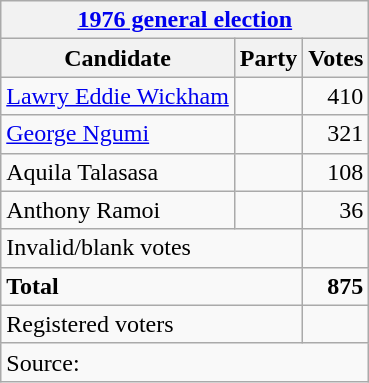<table class=wikitable style=text-align:left>
<tr>
<th colspan=3><a href='#'>1976 general election</a></th>
</tr>
<tr>
<th>Candidate</th>
<th>Party</th>
<th>Votes</th>
</tr>
<tr>
<td><a href='#'>Lawry Eddie Wickham</a></td>
<td></td>
<td align=right>410</td>
</tr>
<tr>
<td><a href='#'>George Ngumi</a></td>
<td></td>
<td align=right>321</td>
</tr>
<tr>
<td>Aquila Talasasa</td>
<td></td>
<td align=right>108</td>
</tr>
<tr>
<td>Anthony Ramoi</td>
<td></td>
<td align=right>36</td>
</tr>
<tr>
<td colspan=2>Invalid/blank votes</td>
<td></td>
</tr>
<tr>
<td colspan=2><strong>Total</strong></td>
<td align=right><strong>875</strong></td>
</tr>
<tr>
<td colspan=2>Registered voters</td>
<td align=right></td>
</tr>
<tr>
<td colspan=3>Source: </td>
</tr>
</table>
